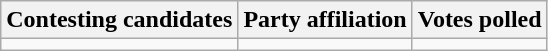<table class="wikitable sortable">
<tr>
<th>Contesting candidates</th>
<th>Party affiliation</th>
<th>Votes polled</th>
</tr>
<tr>
<td></td>
<td></td>
<td></td>
</tr>
</table>
